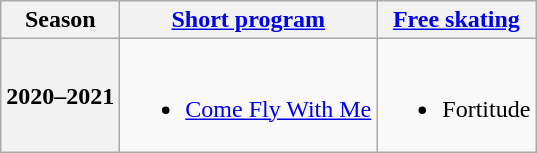<table class=wikitable style=text-align:center>
<tr>
<th>Season</th>
<th><a href='#'>Short program</a></th>
<th><a href='#'>Free skating</a></th>
</tr>
<tr>
<th>2020–2021 <br></th>
<td><br><ul><li><a href='#'>Come Fly With Me</a> <br></li></ul></td>
<td><br><ul><li>Fortitude <br></li></ul></td>
</tr>
</table>
